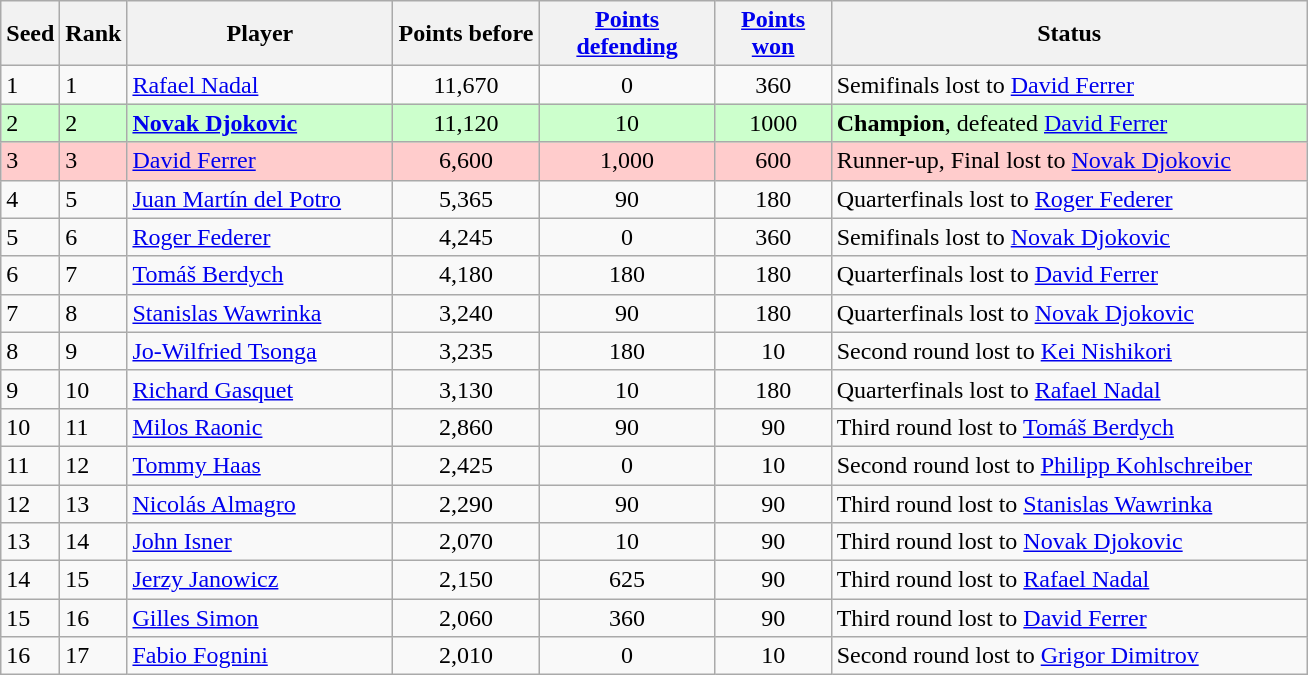<table class="wikitable sortable">
<tr>
<th style="width:30px;">Seed</th>
<th style="width:30px;">Rank</th>
<th style="width:170px;">Player</th>
<th style="width:90px;">Points before</th>
<th style="width:110px;"><a href='#'>Points defending</a></th>
<th style="width:70px;"><a href='#'>Points won</a></th>
<th style="width:310px;">Status</th>
</tr>
<tr>
<td>1</td>
<td>1</td>
<td> <a href='#'>Rafael Nadal</a></td>
<td align="center">11,670</td>
<td align="center">0</td>
<td align="center">360</td>
<td>Semifinals lost to  <a href='#'>David Ferrer</a></td>
</tr>
<tr style="background:#ccffcc;">
<td>2</td>
<td>2</td>
<td> <strong><a href='#'>Novak Djokovic</a></strong></td>
<td align="center">11,120</td>
<td align="center">10</td>
<td align="center">1000</td>
<td><strong>Champion</strong>, defeated  <a href='#'>David Ferrer</a></td>
</tr>
<tr style="background:#ffcccc;">
<td>3</td>
<td>3</td>
<td> <a href='#'>David Ferrer</a></td>
<td align="center">6,600</td>
<td align="center">1,000</td>
<td align="center">600</td>
<td>Runner-up, Final lost to  <a href='#'>Novak Djokovic</a></td>
</tr>
<tr>
<td>4</td>
<td>5</td>
<td> <a href='#'>Juan Martín del Potro</a></td>
<td align="center">5,365</td>
<td align="center">90</td>
<td align="center">180</td>
<td>Quarterfinals lost to  <a href='#'>Roger Federer</a></td>
</tr>
<tr>
<td>5</td>
<td>6</td>
<td> <a href='#'>Roger Federer</a></td>
<td align="center">4,245</td>
<td align="center">0</td>
<td align="center">360</td>
<td>Semifinals lost to  <a href='#'>Novak Djokovic</a></td>
</tr>
<tr>
<td>6</td>
<td>7</td>
<td> <a href='#'>Tomáš Berdych</a></td>
<td align="center">4,180</td>
<td align="center">180</td>
<td align="center">180</td>
<td>Quarterfinals lost to  <a href='#'>David Ferrer</a></td>
</tr>
<tr>
<td>7</td>
<td>8</td>
<td> <a href='#'>Stanislas Wawrinka</a></td>
<td align="center">3,240</td>
<td align="center">90</td>
<td align="center">180</td>
<td>Quarterfinals lost to  <a href='#'>Novak Djokovic</a></td>
</tr>
<tr>
<td>8</td>
<td>9</td>
<td> <a href='#'>Jo-Wilfried Tsonga</a></td>
<td align="center">3,235</td>
<td align="center">180</td>
<td align="center">10</td>
<td>Second round lost to  <a href='#'>Kei Nishikori</a></td>
</tr>
<tr>
<td>9</td>
<td>10</td>
<td> <a href='#'>Richard Gasquet</a></td>
<td align="center">3,130</td>
<td align="center">10</td>
<td align="center">180</td>
<td>Quarterfinals lost to  <a href='#'>Rafael Nadal</a></td>
</tr>
<tr>
<td>10</td>
<td>11</td>
<td> <a href='#'>Milos Raonic</a></td>
<td align="center">2,860</td>
<td align="center">90</td>
<td align="center">90</td>
<td>Third round lost to  <a href='#'>Tomáš Berdych</a></td>
</tr>
<tr>
<td>11</td>
<td>12</td>
<td> <a href='#'>Tommy Haas</a></td>
<td align="center">2,425</td>
<td align="center">0</td>
<td align="center">10</td>
<td>Second round lost to  <a href='#'>Philipp Kohlschreiber</a></td>
</tr>
<tr>
<td>12</td>
<td>13</td>
<td> <a href='#'>Nicolás Almagro</a></td>
<td align="center">2,290</td>
<td align="center">90</td>
<td align="center">90</td>
<td>Third round lost to  <a href='#'>Stanislas Wawrinka</a></td>
</tr>
<tr>
<td>13</td>
<td>14</td>
<td> <a href='#'>John Isner</a></td>
<td align="center">2,070</td>
<td align="center">10</td>
<td align="center">90</td>
<td>Third round lost to  <a href='#'>Novak Djokovic</a></td>
</tr>
<tr>
<td>14</td>
<td>15</td>
<td> <a href='#'>Jerzy Janowicz</a></td>
<td align="center">2,150</td>
<td align="center">625</td>
<td align="center">90</td>
<td>Third round lost to  <a href='#'>Rafael Nadal</a></td>
</tr>
<tr>
<td>15</td>
<td>16</td>
<td> <a href='#'>Gilles Simon</a></td>
<td align="center">2,060</td>
<td align="center">360</td>
<td align="center">90</td>
<td>Third round lost to  <a href='#'>David Ferrer</a></td>
</tr>
<tr>
<td>16</td>
<td>17</td>
<td> <a href='#'>Fabio Fognini</a></td>
<td align="center">2,010</td>
<td align="center">0</td>
<td align="center">10</td>
<td>Second round lost to  <a href='#'>Grigor Dimitrov</a></td>
</tr>
</table>
